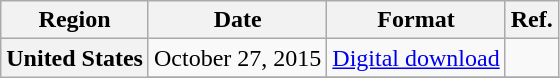<table class="wikitable plainrowheaders">
<tr>
<th>Region</th>
<th>Date</th>
<th>Format</th>
<th>Ref.</th>
</tr>
<tr>
<th scope="row" rowspan="2">United States</th>
<td rowspan="1">October 27, 2015</td>
<td rowspan="1"><a href='#'>Digital download</a></td>
<td><br></td>
</tr>
<tr>
</tr>
</table>
